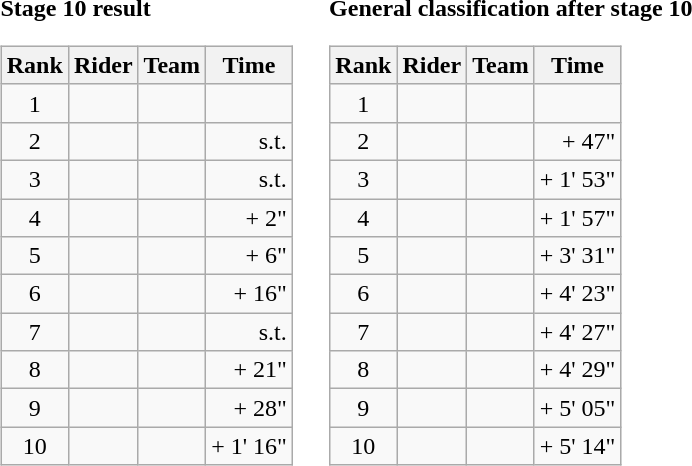<table>
<tr>
<td><strong>Stage 10 result</strong><br><table class="wikitable">
<tr>
<th scope="col">Rank</th>
<th scope="col">Rider</th>
<th scope="col">Team</th>
<th scope="col">Time</th>
</tr>
<tr>
<td style="text-align:center;">1</td>
<td></td>
<td></td>
<td style="text-align:right;"></td>
</tr>
<tr>
<td style="text-align:center;">2</td>
<td></td>
<td></td>
<td style="text-align:right;">s.t.</td>
</tr>
<tr>
<td style="text-align:center;">3</td>
<td></td>
<td></td>
<td style="text-align:right;">s.t.</td>
</tr>
<tr>
<td style="text-align:center;">4</td>
<td></td>
<td></td>
<td style="text-align:right;">+ 2"</td>
</tr>
<tr>
<td style="text-align:center;">5</td>
<td></td>
<td></td>
<td style="text-align:right;">+ 6"</td>
</tr>
<tr>
<td style="text-align:center;">6</td>
<td></td>
<td></td>
<td style="text-align:right;">+ 16"</td>
</tr>
<tr>
<td style="text-align:center;">7</td>
<td></td>
<td></td>
<td style="text-align:right;">s.t.</td>
</tr>
<tr>
<td style="text-align:center;">8</td>
<td></td>
<td></td>
<td style="text-align:right;">+ 21"</td>
</tr>
<tr>
<td style="text-align:center;">9</td>
<td></td>
<td></td>
<td style="text-align:right;">+ 28"</td>
</tr>
<tr>
<td style="text-align:center;">10</td>
<td></td>
<td></td>
<td style="text-align:right;">+ 1' 16"</td>
</tr>
</table>
</td>
<td></td>
<td><strong>General classification after stage 10</strong><br><table class="wikitable">
<tr>
<th scope="col">Rank</th>
<th scope="col">Rider</th>
<th scope="col">Team</th>
<th scope="col">Time</th>
</tr>
<tr>
<td style="text-align:center;">1</td>
<td></td>
<td></td>
<td style="text-align:right;"></td>
</tr>
<tr>
<td style="text-align:center;">2</td>
<td></td>
<td></td>
<td style="text-align:right;">+ 47"</td>
</tr>
<tr>
<td style="text-align:center;">3</td>
<td></td>
<td></td>
<td style="text-align:right;">+ 1' 53"</td>
</tr>
<tr>
<td style="text-align:center;">4</td>
<td></td>
<td></td>
<td style="text-align:right;">+ 1' 57"</td>
</tr>
<tr>
<td style="text-align:center;">5</td>
<td></td>
<td></td>
<td style="text-align:right;">+ 3' 31"</td>
</tr>
<tr>
<td style="text-align:center;">6</td>
<td></td>
<td></td>
<td style="text-align:right;">+ 4' 23"</td>
</tr>
<tr>
<td style="text-align:center;">7</td>
<td></td>
<td></td>
<td style="text-align:right;">+ 4' 27"</td>
</tr>
<tr>
<td style="text-align:center;">8</td>
<td></td>
<td></td>
<td style="text-align:right;">+ 4' 29"</td>
</tr>
<tr>
<td style="text-align:center;">9</td>
<td></td>
<td></td>
<td style="text-align:right;">+ 5' 05"</td>
</tr>
<tr>
<td style="text-align:center;">10</td>
<td></td>
<td></td>
<td style="text-align:right;">+ 5' 14"</td>
</tr>
</table>
</td>
</tr>
</table>
